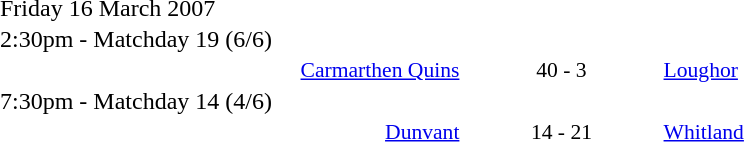<table style="width:70%;" cellspacing="1">
<tr>
<th width=35%></th>
<th width=15%></th>
<th></th>
</tr>
<tr>
<td>Friday 16 March 2007</td>
</tr>
<tr>
<td>2:30pm - Matchday 19 (6/6)</td>
</tr>
<tr style=font-size:90%>
<td align=right><a href='#'>Carmarthen Quins</a></td>
<td align=center>40 - 3</td>
<td><a href='#'>Loughor</a></td>
</tr>
<tr>
<td>7:30pm - Matchday 14 (4/6)</td>
</tr>
<tr style=font-size:90%>
<td align=right><a href='#'>Dunvant</a></td>
<td align=center>14 - 21</td>
<td><a href='#'>Whitland</a></td>
</tr>
</table>
